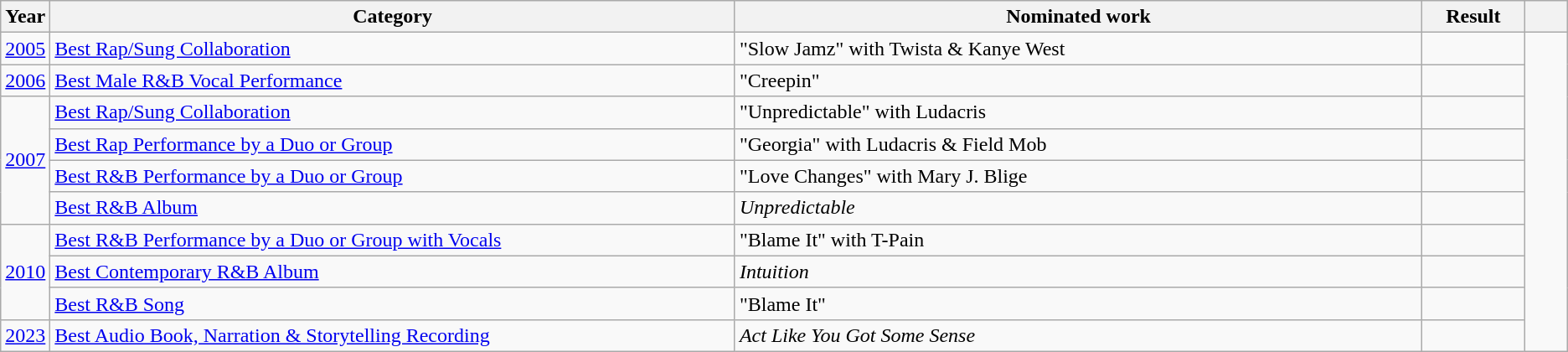<table class=wikitable>
<tr>
<th scope="col" style="width:1em;">Year</th>
<th scope="col" style="width:39em;">Category</th>
<th scope="col" style="width:39em;">Nominated work</th>
<th scope="col" style="width:5em;">Result</th>
<th scope="col" style="width:2em;"></th>
</tr>
<tr>
<td><a href='#'>2005</a></td>
<td><a href='#'>Best Rap/Sung Collaboration</a></td>
<td>"Slow Jamz" with Twista & Kanye West</td>
<td></td>
<td rowspan="10"></td>
</tr>
<tr>
<td><a href='#'>2006</a></td>
<td><a href='#'>Best Male R&B Vocal Performance</a></td>
<td>"Creepin"</td>
<td></td>
</tr>
<tr>
<td rowspan="4"><a href='#'>2007</a></td>
<td><a href='#'>Best Rap/Sung Collaboration</a></td>
<td>"Unpredictable" with Ludacris</td>
<td></td>
</tr>
<tr>
<td><a href='#'>Best Rap Performance by a Duo or Group</a></td>
<td>"Georgia" with Ludacris & Field Mob</td>
<td></td>
</tr>
<tr>
<td><a href='#'>Best R&B Performance by a Duo or Group</a></td>
<td>"Love Changes" with Mary J. Blige</td>
<td></td>
</tr>
<tr>
<td><a href='#'>Best R&B Album</a></td>
<td><em>Unpredictable</em></td>
<td></td>
</tr>
<tr>
<td rowspan="3"><a href='#'>2010</a></td>
<td><a href='#'>Best R&B Performance by a Duo or Group with Vocals</a></td>
<td>"Blame It" with T-Pain</td>
<td></td>
</tr>
<tr>
<td><a href='#'>Best Contemporary R&B Album</a></td>
<td><em>Intuition</em></td>
<td></td>
</tr>
<tr>
<td><a href='#'>Best R&B Song</a></td>
<td>"Blame It"</td>
<td></td>
</tr>
<tr>
<td><a href='#'>2023</a></td>
<td><a href='#'>Best Audio Book, Narration & Storytelling Recording</a></td>
<td><em>Act Like You Got Some Sense</em></td>
<td></td>
</tr>
</table>
